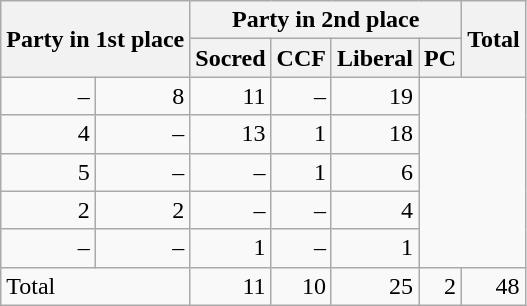<table class="wikitable" style="text-align:right;">
<tr>
<th rowspan="2" colspan="2" style="text-align:left;">Party in 1st place</th>
<th colspan="4">Party in 2nd place</th>
<th rowspan="2">Total</th>
</tr>
<tr>
<th>Socred</th>
<th>CCF</th>
<th>Liberal</th>
<th>PC</th>
</tr>
<tr>
<td>–</td>
<td>8</td>
<td>11</td>
<td>–</td>
<td>19</td>
</tr>
<tr>
<td>4</td>
<td>–</td>
<td>13</td>
<td>1</td>
<td>18</td>
</tr>
<tr>
<td>5</td>
<td>–</td>
<td>–</td>
<td>1</td>
<td>6</td>
</tr>
<tr>
<td>2</td>
<td>2</td>
<td>–</td>
<td>–</td>
<td>4</td>
</tr>
<tr>
<td>–</td>
<td>–</td>
<td>1</td>
<td>–</td>
<td>1</td>
</tr>
<tr>
<td colspan="2" style="text-align:left;">Total</td>
<td>11</td>
<td>10</td>
<td>25</td>
<td>2</td>
<td>48</td>
</tr>
</table>
